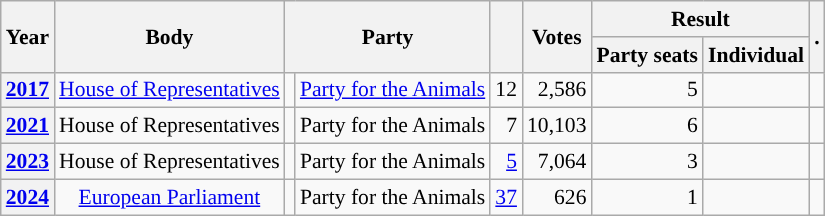<table class="wikitable plainrowheaders sortable" border=2 cellpadding=4 cellspacing=0 style="border: 1px #aaa solid; font-size: 90%; text-align:center;">
<tr>
<th scope="col" rowspan=2>Year</th>
<th scope="col" rowspan=2>Body</th>
<th scope="col" colspan=2 rowspan=2>Party</th>
<th scope="col" rowspan=2></th>
<th scope="col" rowspan=2>Votes</th>
<th scope="colgroup" colspan=2>Result</th>
<th scope="col" rowspan=2 class="unsortable">.</th>
</tr>
<tr>
<th scope="col">Party seats</th>
<th scope="col">Individual</th>
</tr>
<tr>
<th scope="row"><a href='#'>2017</a></th>
<td><a href='#'>House of Representatives</a></td>
<td style="background-color:"></td>
<td><a href='#'>Party for the Animals</a></td>
<td style=text-align:right>12</td>
<td style=text-align:right>2,586</td>
<td style=text-align:right>5</td>
<td></td>
<td></td>
</tr>
<tr>
<th scope="row"><a href='#'>2021</a></th>
<td>House of Representatives</td>
<td style="background-color:"></td>
<td>Party for the Animals</td>
<td style=text-align:right>7</td>
<td style=text-align:right>10,103</td>
<td style=text-align:right>6</td>
<td></td>
<td></td>
</tr>
<tr>
<th scope="row"><a href='#'>2023</a></th>
<td>House of Representatives</td>
<td style="background-color:"></td>
<td>Party for the Animals</td>
<td style=text-align:right><a href='#'>5</a></td>
<td style=text-align:right>7,064</td>
<td style=text-align:right>3</td>
<td></td>
<td></td>
</tr>
<tr>
<th scope="row"><a href='#'>2024</a></th>
<td><a href='#'>European Parliament</a></td>
<td style="background-color:"></td>
<td>Party for the Animals</td>
<td style=text-align:right><a href='#'>37</a></td>
<td style=text-align:right>626</td>
<td style=text-align:right>1</td>
<td></td>
<td></td>
</tr>
</table>
